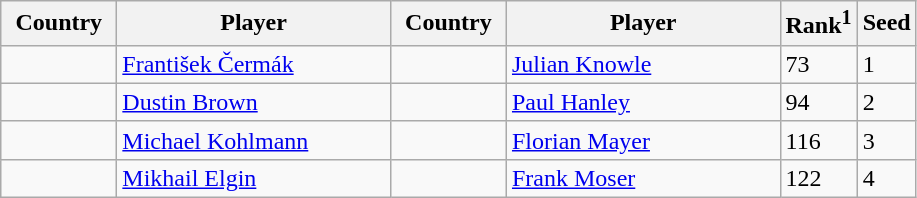<table class="sortable wikitable">
<tr>
<th width="70">Country</th>
<th width="175">Player</th>
<th width="70">Country</th>
<th width="175">Player</th>
<th>Rank<sup>1</sup></th>
<th>Seed</th>
</tr>
<tr>
<td></td>
<td><a href='#'>František Čermák</a></td>
<td></td>
<td><a href='#'>Julian Knowle</a></td>
<td>73</td>
<td>1</td>
</tr>
<tr>
<td></td>
<td><a href='#'>Dustin Brown</a></td>
<td></td>
<td><a href='#'>Paul Hanley</a></td>
<td>94</td>
<td>2</td>
</tr>
<tr>
<td></td>
<td><a href='#'>Michael Kohlmann</a></td>
<td></td>
<td><a href='#'>Florian Mayer</a></td>
<td>116</td>
<td>3</td>
</tr>
<tr>
<td></td>
<td><a href='#'>Mikhail Elgin</a></td>
<td></td>
<td><a href='#'>Frank Moser</a></td>
<td>122</td>
<td>4</td>
</tr>
</table>
